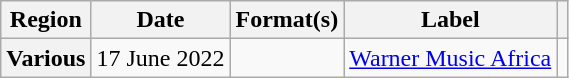<table class="wikitable plainrowheaders">
<tr>
<th scope="col">Region</th>
<th scope="col">Date</th>
<th scope="col">Format(s)</th>
<th scope="col">Label</th>
<th scope="col"></th>
</tr>
<tr>
<th scope="row">Various</th>
<td>17 June 2022</td>
<td></td>
<td><a href='#'>Warner Music Africa</a></td>
<td></td>
</tr>
</table>
